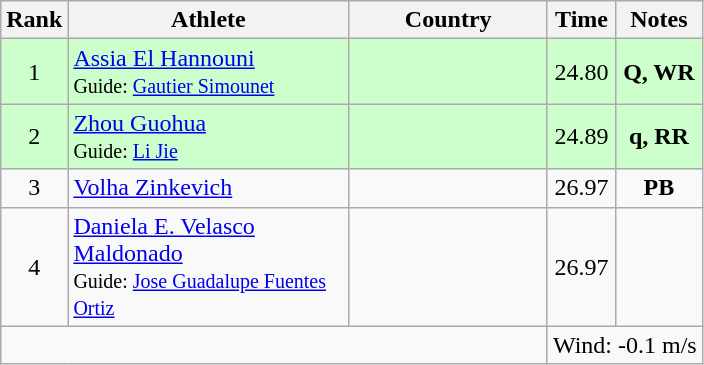<table class="wikitable sortable" style="text-align:center">
<tr>
<th>Rank</th>
<th style="width:180px">Athlete</th>
<th style="width:125px">Country</th>
<th>Time</th>
<th>Notes</th>
</tr>
<tr style="background:#cfc;">
<td>1</td>
<td style="text-align:left;"><a href='#'>Assia El Hannouni</a><br><small>Guide: <a href='#'>Gautier Simounet</a></small></td>
<td style="text-align:left;"></td>
<td>24.80</td>
<td><strong>Q, WR</strong></td>
</tr>
<tr style="background:#cfc;">
<td>2</td>
<td style="text-align:left;"><a href='#'>Zhou Guohua</a><br><small>Guide: <a href='#'>Li Jie</a></small></td>
<td style="text-align:left;"></td>
<td>24.89</td>
<td><strong>q, RR</strong></td>
</tr>
<tr>
<td>3</td>
<td style="text-align:left;"><a href='#'>Volha Zinkevich</a></td>
<td style="text-align:left;"></td>
<td>26.97</td>
<td><strong>PB</strong></td>
</tr>
<tr>
<td>4</td>
<td style="text-align:left;"><a href='#'>Daniela E. Velasco Maldonado</a><br><small>Guide: <a href='#'>Jose Guadalupe Fuentes Ortiz</a></small></td>
<td style="text-align:left;"></td>
<td>26.97</td>
<td></td>
</tr>
<tr class="sortbottom">
<td colspan="3"></td>
<td colspan="2">Wind: -0.1 m/s</td>
</tr>
</table>
